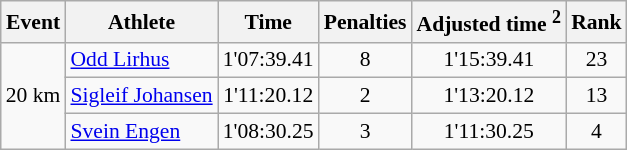<table class="wikitable" style="font-size:90%">
<tr>
<th>Event</th>
<th>Athlete</th>
<th>Time</th>
<th>Penalties</th>
<th>Adjusted time <sup>2</sup></th>
<th>Rank</th>
</tr>
<tr>
<td rowspan="3">20 km</td>
<td><a href='#'>Odd Lirhus</a></td>
<td align="center">1'07:39.41</td>
<td align="center">8</td>
<td align="center">1'15:39.41</td>
<td align="center">23</td>
</tr>
<tr>
<td><a href='#'>Sigleif Johansen</a></td>
<td align="center">1'11:20.12</td>
<td align="center">2</td>
<td align="center">1'13:20.12</td>
<td align="center">13</td>
</tr>
<tr>
<td><a href='#'>Svein Engen</a></td>
<td align="center">1'08:30.25</td>
<td align="center">3</td>
<td align="center">1'11:30.25</td>
<td align="center">4</td>
</tr>
</table>
